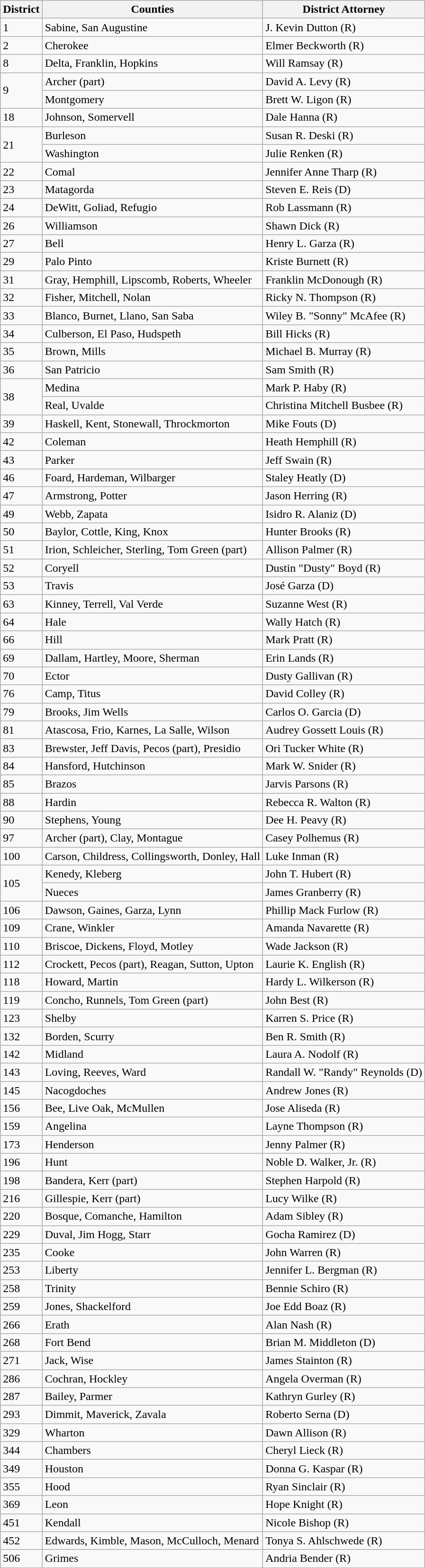<table class="wikitable">
<tr>
<th>District</th>
<th>Counties</th>
<th>District Attorney</th>
</tr>
<tr>
<td>1</td>
<td>Sabine, San Augustine</td>
<td>J. Kevin Dutton (R)</td>
</tr>
<tr>
<td>2</td>
<td>Cherokee</td>
<td>Elmer Beckworth (R)</td>
</tr>
<tr>
<td>8</td>
<td>Delta, Franklin, Hopkins</td>
<td>Will Ramsay (R)</td>
</tr>
<tr>
<td rowspan="2">9</td>
<td>Archer (part)</td>
<td>David A. Levy (R)</td>
</tr>
<tr>
<td>Montgomery</td>
<td>Brett W. Ligon (R)</td>
</tr>
<tr>
<td>18</td>
<td>Johnson, Somervell</td>
<td>Dale Hanna (R)</td>
</tr>
<tr>
<td rowspan="2">21</td>
<td>Burleson</td>
<td>Susan R. Deski (R)</td>
</tr>
<tr>
<td>Washington</td>
<td>Julie Renken (R)</td>
</tr>
<tr>
<td>22</td>
<td>Comal</td>
<td>Jennifer Anne Tharp (R)</td>
</tr>
<tr>
<td>23</td>
<td>Matagorda</td>
<td>Steven E. Reis (D)</td>
</tr>
<tr>
<td>24</td>
<td>DeWitt, Goliad, Refugio</td>
<td>Rob Lassmann (R)</td>
</tr>
<tr>
<td>26</td>
<td>Williamson</td>
<td>Shawn Dick (R)</td>
</tr>
<tr>
<td>27</td>
<td>Bell</td>
<td>Henry L. Garza (R)</td>
</tr>
<tr>
<td>29</td>
<td>Palo Pinto</td>
<td>Kriste Burnett (R)</td>
</tr>
<tr>
<td>31</td>
<td>Gray, Hemphill, Lipscomb, Roberts, Wheeler</td>
<td>Franklin McDonough (R)</td>
</tr>
<tr>
<td>32</td>
<td>Fisher, Mitchell, Nolan</td>
<td>Ricky N. Thompson (R)</td>
</tr>
<tr>
<td>33</td>
<td>Blanco, Burnet, Llano, San Saba</td>
<td>Wiley B. "Sonny" McAfee (R)</td>
</tr>
<tr>
<td>34</td>
<td>Culberson, El Paso, Hudspeth</td>
<td>Bill Hicks (R)</td>
</tr>
<tr>
<td>35</td>
<td>Brown, Mills</td>
<td>Michael B. Murray (R)</td>
</tr>
<tr>
<td>36</td>
<td>San Patricio</td>
<td>Sam Smith (R)</td>
</tr>
<tr>
<td rowspan="2">38</td>
<td>Medina</td>
<td>Mark P. Haby (R)</td>
</tr>
<tr>
<td>Real, Uvalde</td>
<td>Christina Mitchell Busbee (R)</td>
</tr>
<tr>
<td>39</td>
<td>Haskell, Kent, Stonewall, Throckmorton</td>
<td>Mike Fouts (D)</td>
</tr>
<tr>
<td>42</td>
<td>Coleman</td>
<td>Heath Hemphill (R)</td>
</tr>
<tr>
<td>43</td>
<td>Parker</td>
<td>Jeff Swain (R)</td>
</tr>
<tr>
<td>46</td>
<td>Foard, Hardeman, Wilbarger</td>
<td>Staley Heatly (D)</td>
</tr>
<tr>
<td>47</td>
<td>Armstrong, Potter</td>
<td>Jason Herring (R)</td>
</tr>
<tr>
<td>49</td>
<td>Webb, Zapata</td>
<td>Isidro R. Alaniz (D)</td>
</tr>
<tr>
<td>50</td>
<td>Baylor, Cottle, King, Knox</td>
<td>Hunter Brooks (R)</td>
</tr>
<tr>
<td>51</td>
<td>Irion, Schleicher, Sterling, Tom Green (part)</td>
<td>Allison Palmer (R)</td>
</tr>
<tr>
<td>52</td>
<td>Coryell</td>
<td>Dustin "Dusty" Boyd (R)</td>
</tr>
<tr>
<td>53</td>
<td>Travis</td>
<td>José Garza (D)</td>
</tr>
<tr>
<td>63</td>
<td>Kinney, Terrell, Val Verde</td>
<td>Suzanne West (R)</td>
</tr>
<tr>
<td>64</td>
<td>Hale</td>
<td>Wally Hatch (R)</td>
</tr>
<tr>
<td>66</td>
<td>Hill</td>
<td>Mark Pratt (R)</td>
</tr>
<tr>
<td>69</td>
<td>Dallam, Hartley, Moore, Sherman</td>
<td>Erin Lands (R)</td>
</tr>
<tr>
<td>70</td>
<td>Ector</td>
<td>Dusty Gallivan (R)</td>
</tr>
<tr>
<td>76</td>
<td>Camp, Titus</td>
<td>David Colley (R)</td>
</tr>
<tr>
<td>79</td>
<td>Brooks, Jim Wells</td>
<td>Carlos O. Garcia (D)</td>
</tr>
<tr>
<td>81</td>
<td>Atascosa, Frio, Karnes, La Salle, Wilson</td>
<td>Audrey Gossett Louis (R)</td>
</tr>
<tr>
<td>83</td>
<td>Brewster, Jeff Davis, Pecos (part), Presidio</td>
<td>Ori Tucker White (R)</td>
</tr>
<tr>
<td>84</td>
<td>Hansford, Hutchinson</td>
<td>Mark W. Snider (R)</td>
</tr>
<tr>
<td>85</td>
<td>Brazos</td>
<td>Jarvis Parsons (R)</td>
</tr>
<tr>
<td>88</td>
<td>Hardin</td>
<td>Rebecca R. Walton (R)</td>
</tr>
<tr>
<td>90</td>
<td>Stephens, Young</td>
<td>Dee H. Peavy (R)</td>
</tr>
<tr>
<td>97</td>
<td>Archer (part), Clay, Montague</td>
<td>Casey Polhemus (R)</td>
</tr>
<tr>
<td>100</td>
<td>Carson, Childress, Collingsworth, Donley, Hall</td>
<td>Luke Inman (R)</td>
</tr>
<tr>
<td rowspan="2">105</td>
<td>Kenedy, Kleberg</td>
<td>John T. Hubert (R)</td>
</tr>
<tr>
<td>Nueces</td>
<td>James Granberry (R)</td>
</tr>
<tr>
<td>106</td>
<td>Dawson, Gaines, Garza, Lynn</td>
<td>Phillip Mack Furlow (R)</td>
</tr>
<tr>
<td>109</td>
<td>Crane, Winkler</td>
<td>Amanda Navarette (R)</td>
</tr>
<tr>
<td>110</td>
<td>Briscoe, Dickens, Floyd, Motley</td>
<td>Wade Jackson (R)</td>
</tr>
<tr>
<td>112</td>
<td>Crockett, Pecos (part), Reagan, Sutton, Upton</td>
<td>Laurie K. English (R)</td>
</tr>
<tr>
<td>118</td>
<td>Howard, Martin</td>
<td>Hardy L. Wilkerson (R)</td>
</tr>
<tr>
<td>119</td>
<td>Concho, Runnels, Tom Green (part)</td>
<td>John Best (R)</td>
</tr>
<tr>
<td>123</td>
<td>Shelby</td>
<td>Karren S. Price (R)</td>
</tr>
<tr>
<td>132</td>
<td>Borden, Scurry</td>
<td>Ben R. Smith (R)</td>
</tr>
<tr>
<td>142</td>
<td>Midland</td>
<td>Laura A. Nodolf (R)</td>
</tr>
<tr>
<td>143</td>
<td>Loving, Reeves, Ward</td>
<td>Randall W. "Randy" Reynolds (D)</td>
</tr>
<tr>
<td>145</td>
<td>Nacogdoches</td>
<td>Andrew Jones (R)</td>
</tr>
<tr>
<td>156</td>
<td>Bee, Live Oak, McMullen</td>
<td>Jose Aliseda (R)</td>
</tr>
<tr>
<td>159</td>
<td>Angelina</td>
<td>Layne Thompson (R)</td>
</tr>
<tr>
<td>173</td>
<td>Henderson</td>
<td>Jenny Palmer (R)</td>
</tr>
<tr>
<td>196</td>
<td>Hunt</td>
<td>Noble D. Walker, Jr. (R)</td>
</tr>
<tr>
<td>198</td>
<td>Bandera, Kerr (part)</td>
<td>Stephen Harpold (R)</td>
</tr>
<tr>
<td>216</td>
<td>Gillespie, Kerr (part)</td>
<td>Lucy Wilke (R)</td>
</tr>
<tr>
<td>220</td>
<td>Bosque, Comanche, Hamilton</td>
<td>Adam Sibley (R)</td>
</tr>
<tr>
<td>229</td>
<td>Duval, Jim Hogg, Starr</td>
<td>Gocha Ramirez (D)</td>
</tr>
<tr>
<td>235</td>
<td>Cooke</td>
<td>John Warren (R)</td>
</tr>
<tr>
<td>253</td>
<td>Liberty</td>
<td>Jennifer L. Bergman (R)</td>
</tr>
<tr>
<td>258</td>
<td>Trinity</td>
<td>Bennie Schiro (R)</td>
</tr>
<tr>
<td>259</td>
<td>Jones, Shackelford</td>
<td>Joe Edd Boaz (R)</td>
</tr>
<tr>
<td>266</td>
<td>Erath</td>
<td>Alan Nash (R)</td>
</tr>
<tr>
<td>268</td>
<td>Fort Bend</td>
<td>Brian M. Middleton (D)</td>
</tr>
<tr>
<td>271</td>
<td>Jack, Wise</td>
<td>James Stainton (R)</td>
</tr>
<tr>
<td>286</td>
<td>Cochran, Hockley</td>
<td>Angela Overman (R)</td>
</tr>
<tr>
<td>287</td>
<td>Bailey, Parmer</td>
<td>Kathryn Gurley (R)</td>
</tr>
<tr>
<td>293</td>
<td>Dimmit, Maverick, Zavala</td>
<td>Roberto Serna (D)</td>
</tr>
<tr>
<td>329</td>
<td>Wharton</td>
<td>Dawn Allison (R)</td>
</tr>
<tr>
<td>344</td>
<td>Chambers</td>
<td>Cheryl Lieck (R)</td>
</tr>
<tr>
<td>349</td>
<td>Houston</td>
<td>Donna G. Kaspar (R)</td>
</tr>
<tr>
<td>355</td>
<td>Hood</td>
<td>Ryan Sinclair (R)</td>
</tr>
<tr>
<td>369</td>
<td>Leon</td>
<td>Hope Knight (R)</td>
</tr>
<tr>
<td>451</td>
<td>Kendall</td>
<td>Nicole Bishop (R)</td>
</tr>
<tr>
<td>452</td>
<td>Edwards, Kimble, Mason, McCulloch, Menard</td>
<td>Tonya S. Ahlschwede (R)</td>
</tr>
<tr>
<td>506</td>
<td>Grimes</td>
<td>Andria Bender (R)</td>
</tr>
</table>
